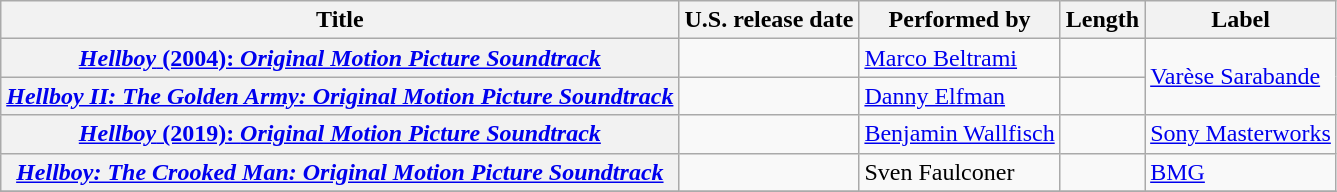<table class="wikitable plainrowheaders">
<tr>
<th scope="col">Title</th>
<th scope="col">U.S. release date</th>
<th scope="col">Performed by</th>
<th scope="col">Length</th>
<th scope="col">Label</th>
</tr>
<tr>
<th scope="row"><a href='#'><em>Hellboy</em> (2004): <em>Original Motion Picture Soundtrack</em></a></th>
<td></td>
<td><a href='#'>Marco Beltrami</a></td>
<td></td>
<td rowspan="2"><a href='#'>Varèse Sarabande</a></td>
</tr>
<tr>
<th scope="row"><em><a href='#'>Hellboy II: The Golden Army: Original Motion Picture Soundtrack</a></em></th>
<td></td>
<td><a href='#'>Danny Elfman</a></td>
<td></td>
</tr>
<tr>
<th scope="row"><a href='#'><em>Hellboy</em> (2019): <em>Original Motion Picture Soundtrack</em></a></th>
<td></td>
<td><a href='#'>Benjamin Wallfisch</a></td>
<td></td>
<td><a href='#'>Sony Masterworks</a></td>
</tr>
<tr>
<th scope="row"><em><a href='#'>Hellboy: The Crooked Man: Original Motion Picture Soundtrack</a></em></th>
<td></td>
<td>Sven Faulconer</td>
<td></td>
<td><a href='#'>BMG</a></td>
</tr>
<tr>
</tr>
</table>
